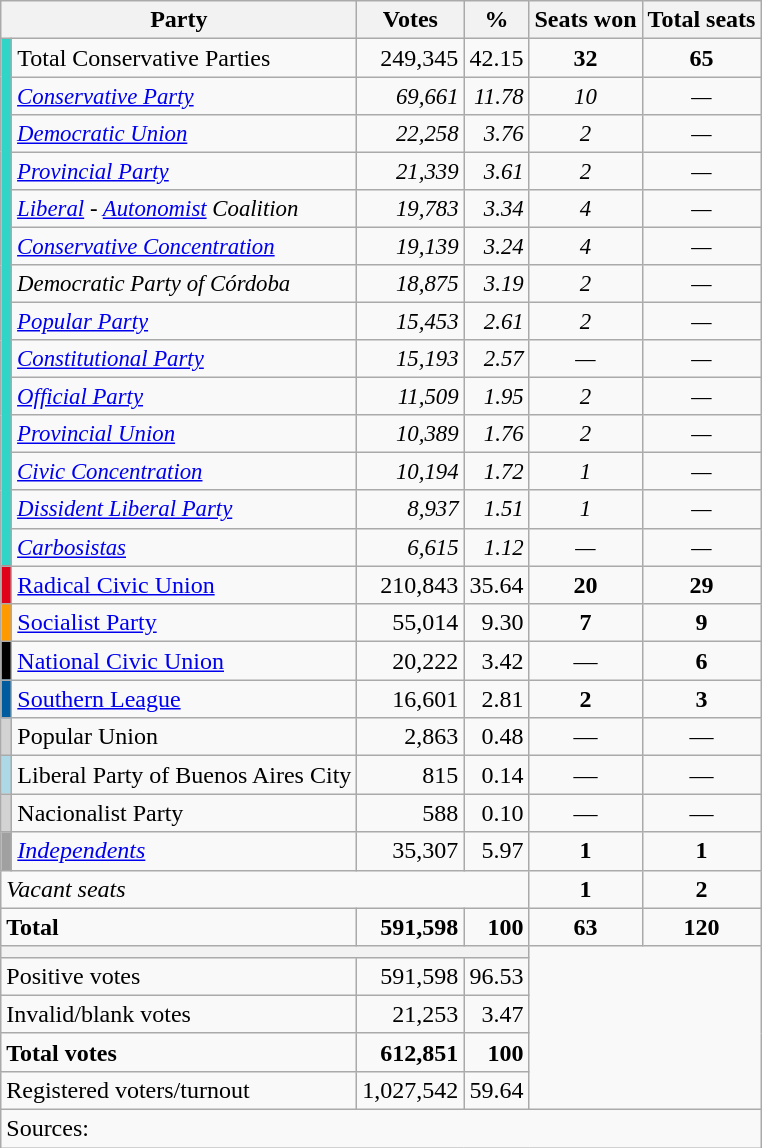<table class="wikitable" style="text-align:right;">
<tr>
<th colspan=2>Party</th>
<th>Votes</th>
<th>%</th>
<th>Seats won</th>
<th>Total seats</th>
</tr>
<tr>
<td bgcolor=#30D5C8 rowspan=14></td>
<td align=left>Total Conservative Parties</td>
<td>249,345</td>
<td>42.15</td>
<td align=center><strong>32</strong></td>
<td align=center><strong>65</strong></td>
</tr>
<tr style="font-size: 95%; font-style: italic">
<td align=left><span><a href='#'>Conservative Party</a></span></td>
<td>69,661</td>
<td>11.78</td>
<td align=center>10</td>
<td align=center>—</td>
</tr>
<tr style="font-size: 95%; font-style: italic">
<td align=left><span><a href='#'>Democratic Union</a></span></td>
<td>22,258</td>
<td>3.76</td>
<td align=center>2</td>
<td align=center>—</td>
</tr>
<tr style="font-size: 95%; font-style: italic">
<td align=left><span><a href='#'>Provincial Party</a></span></td>
<td>21,339</td>
<td>3.61</td>
<td align=center>2</td>
<td align=center>—</td>
</tr>
<tr style="font-size: 95%; font-style: italic">
<td align=left><span><a href='#'>Liberal</a> - <a href='#'>Autonomist</a> Coalition</span></td>
<td>19,783</td>
<td>3.34</td>
<td align=center>4</td>
<td align=center>—</td>
</tr>
<tr style="font-size: 95%; font-style: italic">
<td align=left><span><a href='#'>Conservative Concentration</a></span></td>
<td>19,139</td>
<td>3.24</td>
<td align=center>4</td>
<td align=center>—</td>
</tr>
<tr style="font-size: 95%; font-style: italic">
<td align=left><span>Democratic Party of Córdoba</span></td>
<td>18,875</td>
<td>3.19</td>
<td align=center>2</td>
<td align=center>—</td>
</tr>
<tr style="font-size: 95%; font-style: italic">
<td align=left><span><a href='#'>Popular Party</a></span></td>
<td>15,453</td>
<td>2.61</td>
<td align=center>2</td>
<td align=center>—</td>
</tr>
<tr style="font-size: 95%; font-style: italic">
<td align=left><span><a href='#'>Constitutional Party</a></span></td>
<td>15,193</td>
<td>2.57</td>
<td align=center>—</td>
<td align=center>—</td>
</tr>
<tr style="font-size: 95%; font-style: italic">
<td align=left><span><a href='#'>Official Party</a></span></td>
<td>11,509</td>
<td>1.95</td>
<td align=center>2</td>
<td align=center>—</td>
</tr>
<tr style="font-size: 95%; font-style: italic">
<td align=left><span><a href='#'>Provincial Union</a></span></td>
<td>10,389</td>
<td>1.76</td>
<td align=center>2</td>
<td align=center>—</td>
</tr>
<tr style="font-size: 95%; font-style: italic">
<td align=left><span><a href='#'>Civic Concentration</a></span></td>
<td>10,194</td>
<td>1.72</td>
<td align=center>1</td>
<td align=center>—</td>
</tr>
<tr style="font-size: 95%; font-style: italic">
<td align=left><span><a href='#'>Dissident Liberal Party</a></span></td>
<td>8,937</td>
<td>1.51</td>
<td align=center>1</td>
<td align=center>—</td>
</tr>
<tr style="font-size: 95%; font-style: italic">
<td align=left><span><a href='#'>Carbosistas</a></span></td>
<td>6,615</td>
<td>1.12</td>
<td align=center>—</td>
<td align=center>—</td>
</tr>
<tr>
<td bgcolor=#E10019></td>
<td align=left><a href='#'>Radical Civic Union</a></td>
<td>210,843</td>
<td>35.64</td>
<td align=center><strong>20</strong></td>
<td align=center><strong>29</strong></td>
</tr>
<tr>
<td bgcolor=#FF9900></td>
<td align=left><a href='#'>Socialist Party</a></td>
<td>55,014</td>
<td>9.30</td>
<td align=center><strong>7</strong></td>
<td align=center><strong>9</strong></td>
</tr>
<tr>
<td bgcolor=#000000></td>
<td align=left><a href='#'>National Civic Union</a></td>
<td>20,222</td>
<td>3.42</td>
<td align=center>—</td>
<td align=center><strong>6</strong></td>
</tr>
<tr>
<td bgcolor=#005C9E></td>
<td align=left><a href='#'>Southern League</a></td>
<td>16,601</td>
<td>2.81</td>
<td align=center><strong>2</strong></td>
<td align=center><strong>3</strong></td>
</tr>
<tr>
<td bgcolor=lightgrey></td>
<td align=left>Popular Union</td>
<td>2,863</td>
<td>0.48</td>
<td align=center>—</td>
<td align=center>—</td>
</tr>
<tr>
<td bgcolor=lightblue></td>
<td align=left>Liberal Party of Buenos Aires City</td>
<td>815</td>
<td>0.14</td>
<td align=center>—</td>
<td align=center>—</td>
</tr>
<tr>
<td bgcolor=lightgrey></td>
<td align=left>Nacionalist Party</td>
<td>588</td>
<td>0.10</td>
<td align=center>—</td>
<td align=center>—</td>
</tr>
<tr>
<td bgcolor=#A0A0A0></td>
<td align=left><em><a href='#'>Independents</a></em></td>
<td>35,307</td>
<td>5.97</td>
<td align=center><strong>1</strong></td>
<td align=center><strong>1</strong></td>
</tr>
<tr>
<td colspan=4 align=left><em>Vacant seats</em></td>
<td align=center><strong>1</strong></td>
<td align=center><strong>2</strong></td>
</tr>
<tr style="font-weight:bold">
<td colspan=2 align=left>Total</td>
<td>591,598</td>
<td>100</td>
<td align=center><strong>63</strong></td>
<td align=center><strong>120</strong></td>
</tr>
<tr>
<th colspan=4></th>
<td rowspan=5 colspan=2></td>
</tr>
<tr>
<td colspan=2 align=left>Positive votes</td>
<td>591,598</td>
<td>96.53</td>
</tr>
<tr>
<td colspan=2 align=left>Invalid/blank votes</td>
<td>21,253</td>
<td>3.47</td>
</tr>
<tr style="font-weight:bold">
<td colspan=2 align=left>Total votes</td>
<td>612,851</td>
<td>100</td>
</tr>
<tr>
<td colspan=2 align=left>Registered voters/turnout</td>
<td>1,027,542</td>
<td>59.64</td>
</tr>
<tr>
<td colspan=6 align=left>Sources:</td>
</tr>
</table>
